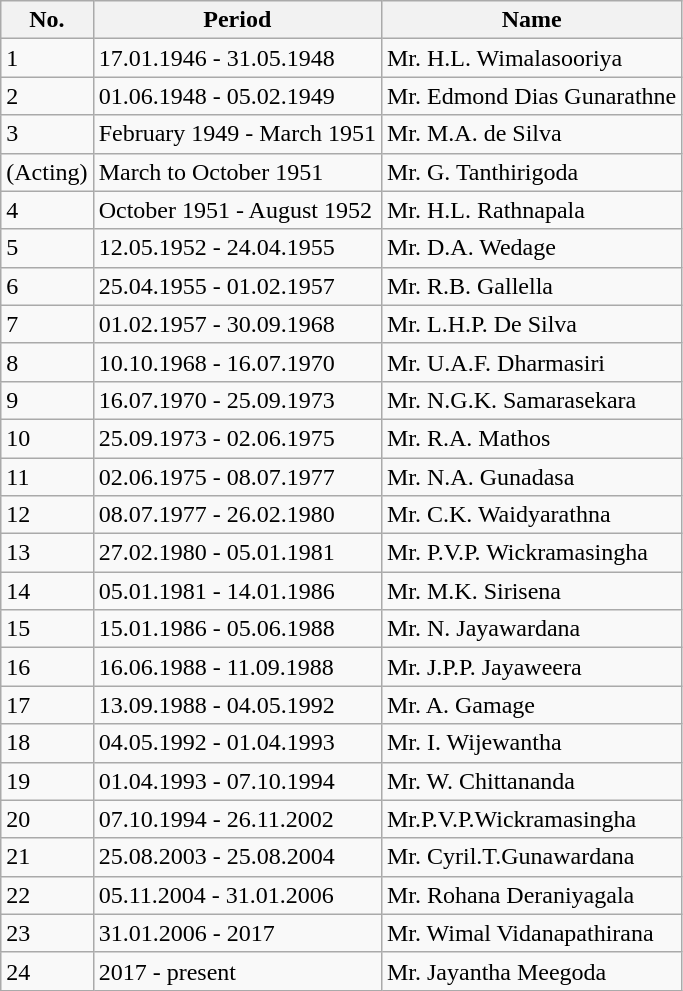<table class="wikitable">
<tr>
<th>No.</th>
<th>Period</th>
<th>Name</th>
</tr>
<tr>
<td>1</td>
<td>17.01.1946 - 31.05.1948</td>
<td>Mr. H.L. Wimalasooriya</td>
</tr>
<tr>
<td>2</td>
<td>01.06.1948 -  05.02.1949</td>
<td>Mr. Edmond Dias Gunarathne</td>
</tr>
<tr>
<td>3</td>
<td>February 1949 - March 1951</td>
<td>Mr. M.A. de Silva</td>
</tr>
<tr>
<td>(Acting)</td>
<td>March to October 1951</td>
<td>Mr. G. Tanthirigoda</td>
</tr>
<tr>
<td>4</td>
<td>October 1951 - August 1952</td>
<td>Mr. H.L. Rathnapala</td>
</tr>
<tr>
<td>5</td>
<td>12.05.1952 - 24.04.1955</td>
<td>Mr. D.A. Wedage</td>
</tr>
<tr>
<td>6</td>
<td>25.04.1955 - 01.02.1957</td>
<td>Mr. R.B. Gallella</td>
</tr>
<tr>
<td>7</td>
<td>01.02.1957 - 30.09.1968</td>
<td>Mr. L.H.P. De Silva</td>
</tr>
<tr>
<td>8</td>
<td>10.10.1968 - 16.07.1970</td>
<td>Mr. U.A.F. Dharmasiri</td>
</tr>
<tr>
<td>9</td>
<td>16.07.1970 - 25.09.1973</td>
<td>Mr. N.G.K. Samarasekara</td>
</tr>
<tr>
<td>10</td>
<td>25.09.1973 - 02.06.1975</td>
<td>Mr. R.A. Mathos</td>
</tr>
<tr>
<td>11</td>
<td>02.06.1975 - 08.07.1977</td>
<td>Mr. N.A. Gunadasa</td>
</tr>
<tr>
<td>12</td>
<td>08.07.1977 - 26.02.1980</td>
<td>Mr. C.K. Waidyarathna</td>
</tr>
<tr>
<td>13</td>
<td>27.02.1980 - 05.01.1981</td>
<td>Mr. P.V.P. Wickramasingha</td>
</tr>
<tr>
<td>14</td>
<td>05.01.1981 - 14.01.1986</td>
<td>Mr. M.K. Sirisena</td>
</tr>
<tr>
<td>15</td>
<td>15.01.1986 - 05.06.1988</td>
<td>Mr. N. Jayawardana</td>
</tr>
<tr>
<td>16</td>
<td>16.06.1988 - 11.09.1988</td>
<td>Mr. J.P.P. Jayaweera</td>
</tr>
<tr>
<td>17</td>
<td>13.09.1988 - 04.05.1992</td>
<td>Mr. A. Gamage</td>
</tr>
<tr>
<td>18</td>
<td>04.05.1992 - 01.04.1993</td>
<td>Mr. I. Wijewantha</td>
</tr>
<tr>
<td>19</td>
<td>01.04.1993 - 07.10.1994</td>
<td>Mr. W. Chittananda</td>
</tr>
<tr>
<td>20</td>
<td>07.10.1994 - 26.11.2002</td>
<td>Mr.P.V.P.Wickramasingha</td>
</tr>
<tr>
<td>21</td>
<td>25.08.2003  - 25.08.2004</td>
<td>Mr. Cyril.T.Gunawardana</td>
</tr>
<tr>
<td>22</td>
<td>05.11.2004 - 31.01.2006</td>
<td>Mr. Rohana Deraniyagala</td>
</tr>
<tr>
<td>23</td>
<td>31.01.2006 - 2017</td>
<td>Mr. Wimal Vidanapathirana</td>
</tr>
<tr>
<td>24</td>
<td>2017 - present</td>
<td>Mr. Jayantha Meegoda</td>
</tr>
</table>
